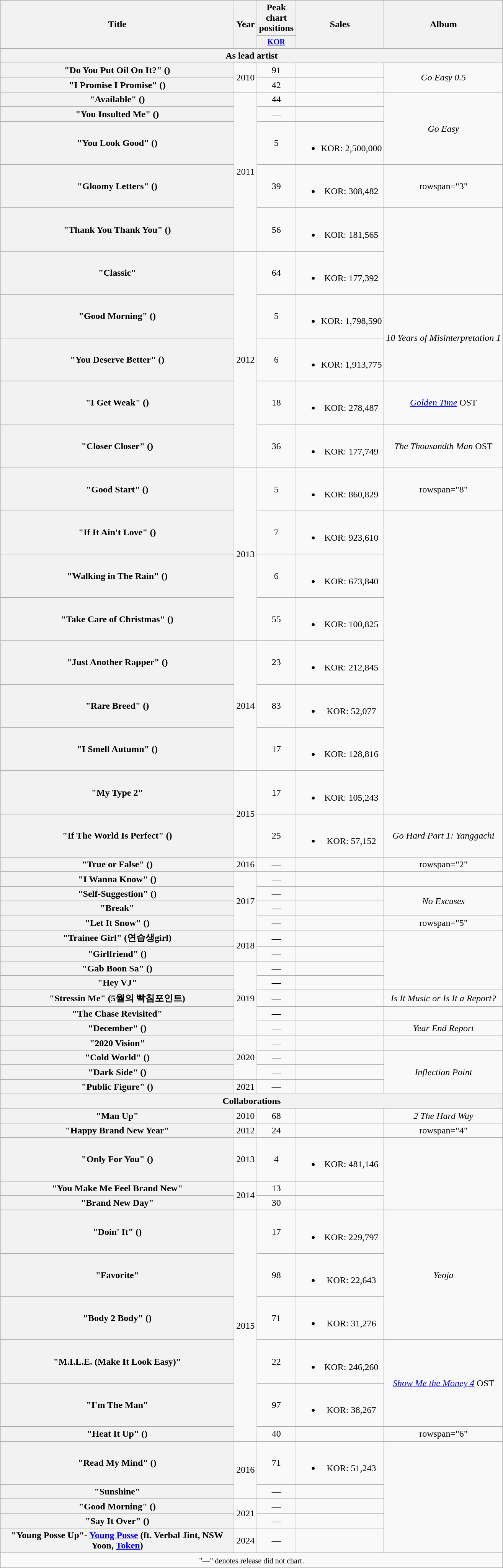<table class="wikitable plainrowheaders" style="text-align:center;">
<tr>
<th scope="col" rowspan="2" style="width:25em">Title</th>
<th scope="col" rowspan="2">Year</th>
<th scope="col" colspan="1">Peak chart positions</th>
<th scope="col" rowspan="2">Sales</th>
<th scope="col" rowspan="2">Album</th>
</tr>
<tr>
<th scope="col" style="width:2.5em;font-size:85%"><a href='#'>KOR</a><br></th>
</tr>
<tr>
<th scope="col" colspan="5">As lead artist</th>
</tr>
<tr>
<th scope="row">"Do You Put Oil On It?" ()<br></th>
<td rowspan="2">2010</td>
<td>91</td>
<td></td>
<td rowspan="2"><em>Go Easy 0.5</em></td>
</tr>
<tr>
<th scope="row">"I Promise I Promise" ()<br></th>
<td>42</td>
<td></td>
</tr>
<tr>
<th scope="row">"Available" ()<br></th>
<td rowspan="5">2011</td>
<td>44</td>
<td></td>
<td rowspan="3"><em>Go Easy</em></td>
</tr>
<tr>
<th scope="row">"You Insulted Me" ()<br></th>
<td>—</td>
<td></td>
</tr>
<tr>
<th scope="row">"You Look Good" ()<br></th>
<td>5</td>
<td><br><ul><li>KOR: 2,500,000</li></ul></td>
</tr>
<tr>
<th scope="row">"Gloomy Letters" ()</th>
<td>39</td>
<td><br><ul><li>KOR: 308,482</li></ul></td>
<td>rowspan="3" </td>
</tr>
<tr>
<th scope="row">"Thank You Thank You" ()<br></th>
<td>56</td>
<td><br><ul><li>KOR: 181,565</li></ul></td>
</tr>
<tr>
<th scope="row">"Classic"</th>
<td rowspan="5">2012</td>
<td>64</td>
<td><br><ul><li>KOR: 177,392</li></ul></td>
</tr>
<tr>
<th scope="row">"Good Morning" ()<br></th>
<td>5</td>
<td><br><ul><li>KOR: 1,798,590</li></ul></td>
<td rowspan="2"><em>10 Years of Misinterpretation 1</em></td>
</tr>
<tr>
<th scope="row">"You Deserve Better" ()<br></th>
<td>6</td>
<td><br><ul><li>KOR: 1,913,775</li></ul></td>
</tr>
<tr>
<th scope="row">"I Get Weak" ()<br></th>
<td>18</td>
<td><br><ul><li>KOR: 278,487</li></ul></td>
<td><em><a href='#'>Golden Time</a></em> OST</td>
</tr>
<tr>
<th scope="row">"Closer Closer" ()</th>
<td>36</td>
<td><br><ul><li>KOR: 177,749</li></ul></td>
<td><em>The Thousandth Man</em> OST</td>
</tr>
<tr>
<th scope="row">"Good Start" ()<br></th>
<td rowspan="4">2013</td>
<td>5</td>
<td><br><ul><li>KOR: 860,829</li></ul></td>
<td>rowspan="8" </td>
</tr>
<tr>
<th scope="row">"If It Ain't Love" ()<br></th>
<td>7</td>
<td><br><ul><li>KOR: 923,610</li></ul></td>
</tr>
<tr>
<th scope="row">"Walking in The Rain" ()<br></th>
<td>6</td>
<td><br><ul><li>KOR: 673,840</li></ul></td>
</tr>
<tr>
<th scope="row">"Take Care of Christmas" ()<br></th>
<td>55</td>
<td><br><ul><li>KOR: 100,825</li></ul></td>
</tr>
<tr>
<th scope="row">"Just Another Rapper" ()<br></th>
<td rowspan="3">2014</td>
<td>23</td>
<td><br><ul><li>KOR: 212,845</li></ul></td>
</tr>
<tr>
<th scope="row">"Rare Breed" ()<br></th>
<td>83</td>
<td><br><ul><li>KOR: 52,077</li></ul></td>
</tr>
<tr>
<th scope="row">"I Smell Autumn" ()<br></th>
<td>17</td>
<td><br><ul><li>KOR: 128,816</li></ul></td>
</tr>
<tr>
<th scope="row">"My Type 2"<br></th>
<td rowspan="2">2015</td>
<td>17</td>
<td><br><ul><li>KOR: 105,243</li></ul></td>
</tr>
<tr>
<th scope="row">"If The World Is Perfect" ()<br></th>
<td>25</td>
<td><br><ul><li>KOR: 57,152</li></ul></td>
<td><em>Go Hard Part 1: Yanggachi</em></td>
</tr>
<tr>
<th scope="row">"True or False" ()</th>
<td>2016</td>
<td>—</td>
<td></td>
<td>rowspan="2" </td>
</tr>
<tr>
<th scope="row">"I Wanna Know" ()<br></th>
<td rowspan="4">2017</td>
<td>—</td>
<td></td>
</tr>
<tr>
<th scope="row">"Self-Suggestion" ()<br></th>
<td>—</td>
<td></td>
<td rowspan="2"><em>No Excuses</em></td>
</tr>
<tr>
<th scope="row">"Break"<br></th>
<td>—</td>
<td></td>
</tr>
<tr>
<th scope="row">"Let It Snow" ()<br></th>
<td>—</td>
<td></td>
<td>rowspan="5" </td>
</tr>
<tr>
<th scope="row">"Trainee Girl" (연습생girl)<br></th>
<td rowspan="2">2018</td>
<td>—</td>
<td></td>
</tr>
<tr>
<th scope="row">"Girlfriend" ()<br></th>
<td>—</td>
<td></td>
</tr>
<tr>
<th scope="row">"Gab Boon Sa" ()<br></th>
<td rowspan="5">2019</td>
<td>—</td>
<td></td>
</tr>
<tr>
<th scope="row">"Hey VJ"</th>
<td>—</td>
<td></td>
</tr>
<tr>
<th scope="row">"Stressin Me" (5월의 빡침포인트)</th>
<td>—</td>
<td></td>
<td><em>Is It Music or Is It a Report?</em></td>
</tr>
<tr>
<th scope="row">"The Chase Revisited"</th>
<td>—</td>
<td></td>
<td></td>
</tr>
<tr>
<th scope="row">"December" ()<br></th>
<td>—</td>
<td></td>
<td><em>Year End Report</em></td>
</tr>
<tr>
<th scope="row">"2020 Vision"<br></th>
<td rowspan="3">2020</td>
<td>—</td>
<td></td>
<td></td>
</tr>
<tr>
<th scope="row">"Cold World" ()<br></th>
<td>—</td>
<td></td>
<td rowspan="3"><em>Inflection Point</em></td>
</tr>
<tr>
<th scope="row">"Dark Side" ()<br></th>
<td>—</td>
<td></td>
</tr>
<tr>
<th scope="row">"Public Figure" ()<br></th>
<td>2021</td>
<td>—</td>
<td></td>
</tr>
<tr>
<th scope="col" colspan="5">Collaborations</th>
</tr>
<tr>
<th scope="row">"Man Up"<br></th>
<td>2010</td>
<td>68</td>
<td></td>
<td><em>2 The Hard Way</em></td>
</tr>
<tr>
<th scope="row">"Happy Brand New Year" <br></th>
<td>2012</td>
<td>24</td>
<td></td>
<td>rowspan="4" </td>
</tr>
<tr>
<th scope="row">"Only For You" ()<br></th>
<td>2013</td>
<td>4</td>
<td><br><ul><li>KOR: 481,146</li></ul></td>
</tr>
<tr>
<th scope="row">"You Make Me Feel Brand New"<br></th>
<td rowspan="2">2014</td>
<td>13</td>
<td></td>
</tr>
<tr>
<th scope="row">"Brand New Day"<br></th>
<td>30</td>
<td></td>
</tr>
<tr>
<th scope="row">"Doin' It" ()<br></th>
<td rowspan="6">2015</td>
<td>17</td>
<td><br><ul><li>KOR: 229,797</li></ul></td>
<td rowspan="3"><em>Yeoja</em></td>
</tr>
<tr>
<th scope="row">"Favorite"<br></th>
<td>98</td>
<td><br><ul><li>KOR: 22,643</li></ul></td>
</tr>
<tr>
<th scope="row">"Body 2 Body" ()<br></th>
<td>71</td>
<td><br><ul><li>KOR: 31,276</li></ul></td>
</tr>
<tr>
<th scope="row">"M.I.L.E. (Make It Look Easy)"<br></th>
<td>22</td>
<td><br><ul><li>KOR: 246,260</li></ul></td>
<td rowspan="2"><em><a href='#'>Show Me the Money 4</a></em> OST</td>
</tr>
<tr>
<th scope="row">"I'm The Man"<br></th>
<td>97</td>
<td><br><ul><li>KOR: 38,267</li></ul></td>
</tr>
<tr>
<th scope="row">"Heat It Up" ()<br></th>
<td>40</td>
<td></td>
<td>rowspan="6" </td>
</tr>
<tr>
<th scope="row">"Read My Mind" ()<br></th>
<td rowspan="2">2016</td>
<td>71</td>
<td><br><ul><li>KOR: 51,243</li></ul></td>
</tr>
<tr>
<th scope="row">"Sunshine"<br></th>
<td>—</td>
<td></td>
</tr>
<tr>
<th scope="row">"Good Morning" ()<br></th>
<td rowspan="2">2021</td>
<td>—</td>
<td></td>
</tr>
<tr>
<th scope="row">"Say It Over" ()<br></th>
<td>—</td>
<td></td>
</tr>
<tr>
<th scope="row">"Young Posse Up"- <a href='#'>Young Posse</a> (ft. Verbal Jint, NSW Yoon, <a href='#'>Token</a>)</th>
<td>2024</td>
<td>—</td>
<td></td>
</tr>
<tr>
<td colspan="5"><small>"—" denotes release did not chart.</small></td>
</tr>
</table>
